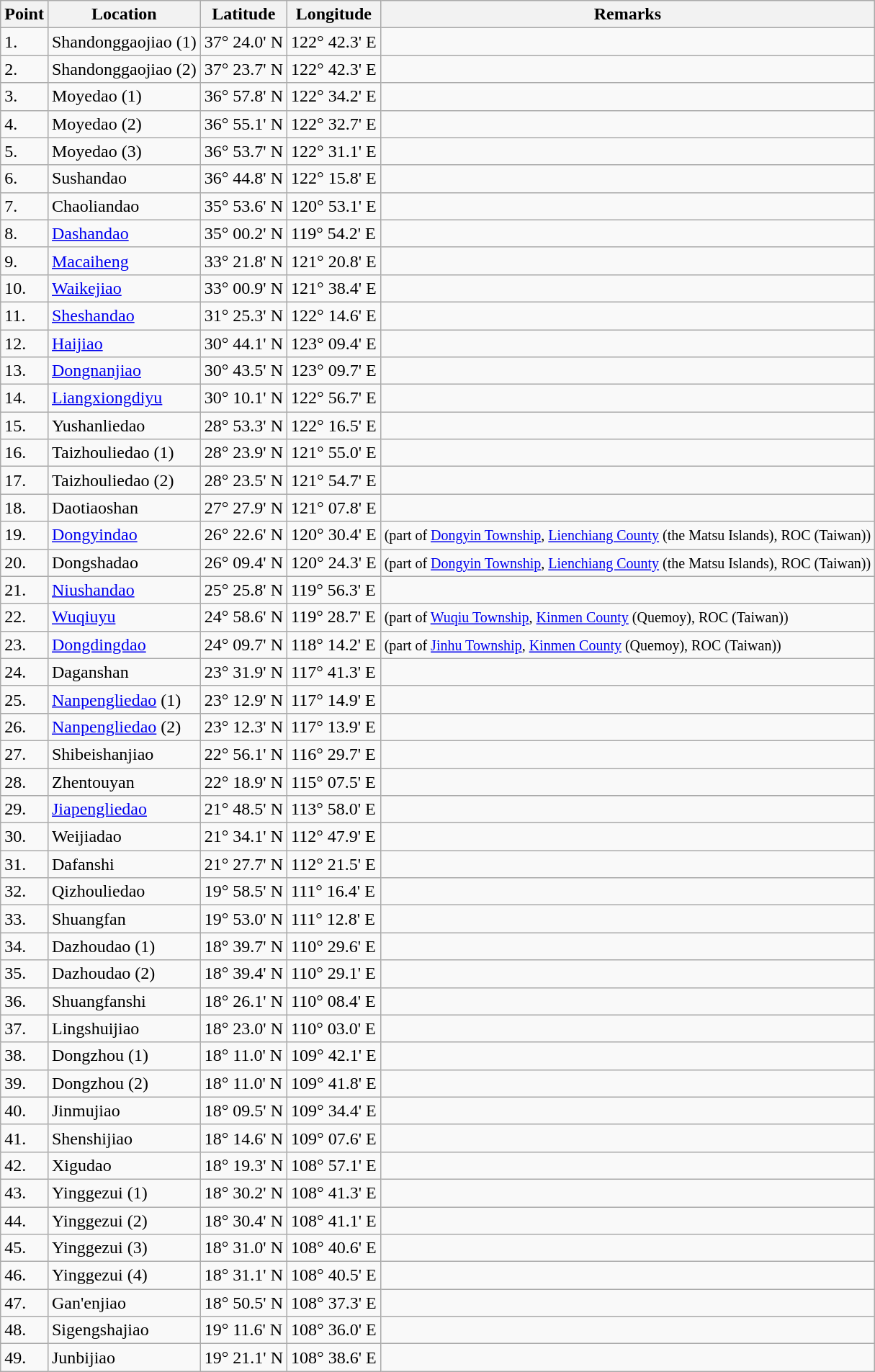<table class="wikitable">
<tr>
<th>Point</th>
<th>Location</th>
<th>Latitude</th>
<th>Longitude</th>
<th>Remarks</th>
</tr>
<tr>
<td>1.</td>
<td>Shandonggaojiao (1)</td>
<td>37° 24.0' N</td>
<td>122° 42.3' E</td>
<td></td>
</tr>
<tr>
<td>2.</td>
<td>Shandonggaojiao (2)</td>
<td>37° 23.7' N</td>
<td>122° 42.3' E</td>
<td></td>
</tr>
<tr>
<td>3.</td>
<td>Moyedao (1)</td>
<td>36° 57.8' N</td>
<td>122° 34.2' E</td>
<td></td>
</tr>
<tr>
<td>4.</td>
<td>Moyedao (2)</td>
<td>36° 55.1' N</td>
<td>122° 32.7' E</td>
<td></td>
</tr>
<tr>
<td>5.</td>
<td>Moyedao (3)</td>
<td>36° 53.7' N</td>
<td>122° 31.1' E</td>
<td></td>
</tr>
<tr>
<td>6.</td>
<td>Sushandao</td>
<td>36° 44.8' N</td>
<td>122° 15.8' E</td>
<td></td>
</tr>
<tr>
<td>7.</td>
<td>Chaoliandao</td>
<td>35° 53.6' N</td>
<td>120° 53.1' E</td>
<td></td>
</tr>
<tr>
<td>8.</td>
<td><a href='#'>Dashandao</a></td>
<td>35° 00.2' N</td>
<td>119° 54.2' E</td>
<td></td>
</tr>
<tr>
<td>9.</td>
<td><a href='#'>Macaiheng</a></td>
<td>33° 21.8' N</td>
<td>121° 20.8' E</td>
<td></td>
</tr>
<tr>
<td>10.</td>
<td><a href='#'>Waikejiao</a></td>
<td>33° 00.9' N</td>
<td>121° 38.4' E</td>
<td></td>
</tr>
<tr>
<td>11.</td>
<td><a href='#'>Sheshandao</a></td>
<td>31° 25.3' N</td>
<td>122° 14.6' E</td>
<td></td>
</tr>
<tr>
<td>12.</td>
<td><a href='#'>Haijiao</a></td>
<td>30° 44.1' N</td>
<td>123° 09.4' E</td>
<td></td>
</tr>
<tr>
<td>13.</td>
<td><a href='#'>Dongnanjiao</a></td>
<td>30° 43.5' N</td>
<td>123° 09.7' E</td>
<td></td>
</tr>
<tr>
<td>14.</td>
<td><a href='#'>Liangxiongdiyu</a></td>
<td>30° 10.1' N</td>
<td>122° 56.7' E</td>
<td></td>
</tr>
<tr>
<td>15.</td>
<td>Yushanliedao</td>
<td>28° 53.3' N</td>
<td>122° 16.5' E</td>
<td></td>
</tr>
<tr>
<td>16.</td>
<td>Taizhouliedao (1)</td>
<td>28° 23.9' N</td>
<td>121° 55.0' E</td>
<td></td>
</tr>
<tr>
<td>17.</td>
<td>Taizhouliedao (2)</td>
<td>28° 23.5' N</td>
<td>121° 54.7' E</td>
<td></td>
</tr>
<tr>
<td>18.</td>
<td>Daotiaoshan</td>
<td>27° 27.9' N</td>
<td>121° 07.8' E</td>
<td></td>
</tr>
<tr>
<td>19.</td>
<td><a href='#'>Dongyindao</a></td>
<td>26° 22.6' N</td>
<td>120° 30.4' E</td>
<td><small>(part of <a href='#'>Dongyin Township</a>, <a href='#'>Lienchiang County</a> (the Matsu Islands), ROC (Taiwan))</small></td>
</tr>
<tr>
<td>20.</td>
<td>Dongshadao</td>
<td>26° 09.4' N</td>
<td>120° 24.3' E</td>
<td><small>(part of <a href='#'>Dongyin Township</a>, <a href='#'>Lienchiang County</a> (the Matsu Islands), ROC (Taiwan))</small></td>
</tr>
<tr>
<td>21.</td>
<td><a href='#'>Niushandao</a></td>
<td>25° 25.8' N</td>
<td>119° 56.3' E</td>
<td></td>
</tr>
<tr>
<td>22.</td>
<td><a href='#'>Wuqiuyu</a></td>
<td>24° 58.6' N</td>
<td>119° 28.7' E</td>
<td><small>(part of <a href='#'>Wuqiu Township</a>, <a href='#'>Kinmen County</a> (Quemoy), ROC (Taiwan))</small></td>
</tr>
<tr>
<td>23.</td>
<td><a href='#'>Dongdingdao</a></td>
<td>24° 09.7' N</td>
<td>118° 14.2' E</td>
<td><small>(part of <a href='#'>Jinhu Township</a>, <a href='#'>Kinmen County</a> (Quemoy), ROC (Taiwan))</small></td>
</tr>
<tr>
<td>24.</td>
<td>Daganshan</td>
<td>23° 31.9' N</td>
<td>117° 41.3' E</td>
<td></td>
</tr>
<tr>
<td>25.</td>
<td><a href='#'>Nanpengliedao</a> (1)</td>
<td>23° 12.9' N</td>
<td>117° 14.9' E</td>
<td></td>
</tr>
<tr>
<td>26.</td>
<td><a href='#'>Nanpengliedao</a> (2)</td>
<td>23° 12.3' N</td>
<td>117° 13.9' E</td>
<td></td>
</tr>
<tr>
<td>27.</td>
<td>Shibeishanjiao</td>
<td>22° 56.1' N</td>
<td>116° 29.7' E</td>
<td></td>
</tr>
<tr>
<td>28.</td>
<td>Zhentouyan</td>
<td>22° 18.9' N</td>
<td>115° 07.5' E</td>
<td></td>
</tr>
<tr>
<td>29.</td>
<td><a href='#'>Jiapengliedao</a></td>
<td>21° 48.5' N</td>
<td>113° 58.0' E</td>
<td></td>
</tr>
<tr>
<td>30.</td>
<td>Weijiadao</td>
<td>21° 34.1' N</td>
<td>112° 47.9' E</td>
<td></td>
</tr>
<tr>
<td>31.</td>
<td>Dafanshi</td>
<td>21° 27.7' N</td>
<td>112° 21.5' E</td>
<td></td>
</tr>
<tr>
<td>32.</td>
<td>Qizhouliedao</td>
<td>19° 58.5' N</td>
<td>111° 16.4' E</td>
<td></td>
</tr>
<tr>
<td>33.</td>
<td>Shuangfan</td>
<td>19° 53.0' N</td>
<td>111° 12.8' E</td>
<td></td>
</tr>
<tr>
<td>34.</td>
<td>Dazhoudao (1)</td>
<td>18° 39.7' N</td>
<td>110° 29.6' E</td>
<td></td>
</tr>
<tr>
<td>35.</td>
<td>Dazhoudao (2)</td>
<td>18° 39.4' N</td>
<td>110° 29.1' E</td>
<td></td>
</tr>
<tr>
<td>36.</td>
<td>Shuangfanshi</td>
<td>18° 26.1' N</td>
<td>110° 08.4' E</td>
<td></td>
</tr>
<tr>
<td>37.</td>
<td>Lingshuijiao</td>
<td>18° 23.0' N</td>
<td>110° 03.0' E</td>
<td></td>
</tr>
<tr>
<td>38.</td>
<td>Dongzhou (1)</td>
<td>18° 11.0' N</td>
<td>109° 42.1' E</td>
<td></td>
</tr>
<tr>
<td>39.</td>
<td>Dongzhou (2)</td>
<td>18° 11.0' N</td>
<td>109° 41.8' E</td>
<td></td>
</tr>
<tr>
<td>40.</td>
<td>Jinmujiao</td>
<td>18° 09.5' N</td>
<td>109° 34.4' E</td>
<td></td>
</tr>
<tr>
<td>41.</td>
<td>Shenshijiao</td>
<td>18° 14.6' N</td>
<td>109° 07.6' E</td>
<td></td>
</tr>
<tr>
<td>42.</td>
<td>Xigudao</td>
<td>18° 19.3' N</td>
<td>108° 57.1' E</td>
<td></td>
</tr>
<tr>
<td>43.</td>
<td>Yinggezui (1)</td>
<td>18° 30.2' N</td>
<td>108° 41.3' E</td>
<td></td>
</tr>
<tr>
<td>44.</td>
<td>Yinggezui (2)</td>
<td>18° 30.4' N</td>
<td>108° 41.1' E</td>
<td></td>
</tr>
<tr>
<td>45.</td>
<td>Yinggezui (3)</td>
<td>18° 31.0' N</td>
<td>108° 40.6' E</td>
<td></td>
</tr>
<tr>
<td>46.</td>
<td>Yinggezui (4)</td>
<td>18° 31.1' N</td>
<td>108° 40.5' E</td>
<td></td>
</tr>
<tr>
<td>47.</td>
<td>Gan'enjiao</td>
<td>18° 50.5' N</td>
<td>108° 37.3' E</td>
<td></td>
</tr>
<tr>
<td>48.</td>
<td>Sigengshajiao</td>
<td>19° 11.6' N</td>
<td>108° 36.0' E</td>
<td></td>
</tr>
<tr>
<td>49.</td>
<td>Junbijiao</td>
<td>19° 21.1' N</td>
<td>108° 38.6' E</td>
<td></td>
</tr>
</table>
